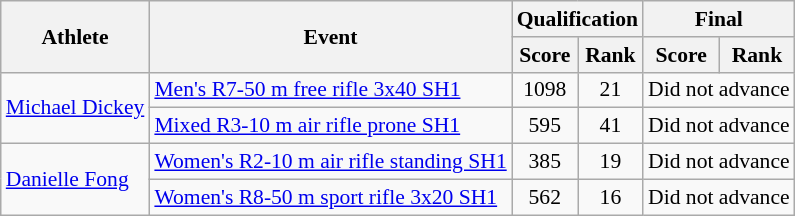<table class=wikitable style="font-size:90%">
<tr>
<th rowspan="2">Athlete</th>
<th rowspan="2">Event</th>
<th colspan="2">Qualification</th>
<th colspan="2">Final</th>
</tr>
<tr>
<th>Score</th>
<th>Rank</th>
<th>Score</th>
<th>Rank</th>
</tr>
<tr>
<td rowspan="2"><a href='#'>Michael Dickey</a></td>
<td><a href='#'>Men's R7-50 m free rifle 3x40 SH1</a></td>
<td align="center">1098</td>
<td align="center">21</td>
<td align="center" colspan="2">Did not advance</td>
</tr>
<tr>
<td><a href='#'>Mixed R3-10 m air rifle prone SH1</a></td>
<td align="center">595</td>
<td align="center">41</td>
<td align="center" colspan="2">Did not advance</td>
</tr>
<tr>
<td rowspan="2"><a href='#'>Danielle Fong</a></td>
<td><a href='#'>Women's R2-10 m air rifle standing SH1</a></td>
<td align="center">385</td>
<td align="center">19</td>
<td align="center" colspan="2">Did not advance</td>
</tr>
<tr>
<td><a href='#'>Women's R8-50 m sport rifle 3x20 SH1</a></td>
<td align="center">562</td>
<td align="center">16</td>
<td align="center" colspan="2">Did not advance</td>
</tr>
</table>
